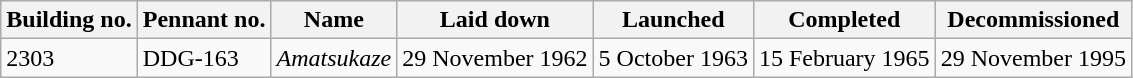<table class=wikitable>
<tr>
<th>Building no.</th>
<th>Pennant no.</th>
<th>Name</th>
<th>Laid down</th>
<th>Launched</th>
<th>Completed</th>
<th>Decommissioned</th>
</tr>
<tr>
<td>2303</td>
<td>DDG-163</td>
<td><em>Amatsukaze</em></td>
<td>29 November 1962</td>
<td>5 October 1963</td>
<td>15 February 1965</td>
<td>29 November 1995</td>
</tr>
</table>
